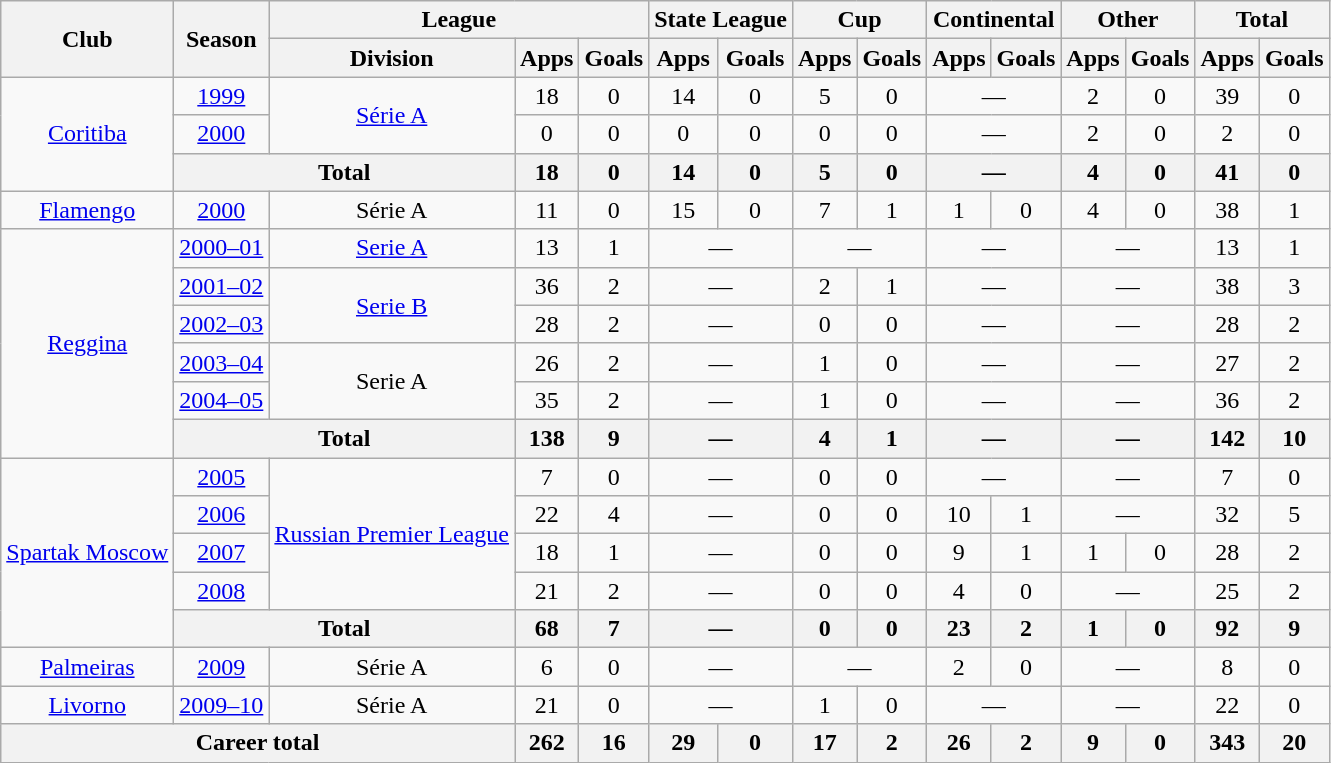<table class="wikitable" style="text-align:center">
<tr>
<th rowspan="2">Club</th>
<th rowspan="2">Season</th>
<th colspan="3">League</th>
<th colspan="2">State League</th>
<th colspan="2">Cup</th>
<th colspan="2">Continental</th>
<th colspan="2">Other</th>
<th colspan="2">Total</th>
</tr>
<tr>
<th>Division</th>
<th>Apps</th>
<th>Goals</th>
<th>Apps</th>
<th>Goals</th>
<th>Apps</th>
<th>Goals</th>
<th>Apps</th>
<th>Goals</th>
<th>Apps</th>
<th>Goals</th>
<th>Apps</th>
<th>Goals</th>
</tr>
<tr>
<td rowspan="3"><a href='#'>Coritiba</a></td>
<td><a href='#'>1999</a></td>
<td rowspan="2"><a href='#'>Série A</a></td>
<td>18</td>
<td>0</td>
<td>14</td>
<td>0</td>
<td>5</td>
<td>0</td>
<td colspan="2">—</td>
<td>2</td>
<td>0</td>
<td>39</td>
<td>0</td>
</tr>
<tr>
<td><a href='#'>2000</a></td>
<td>0</td>
<td>0</td>
<td>0</td>
<td>0</td>
<td>0</td>
<td>0</td>
<td colspan="2">—</td>
<td>2</td>
<td>0</td>
<td>2</td>
<td>0</td>
</tr>
<tr>
<th colspan="2">Total</th>
<th>18</th>
<th>0</th>
<th>14</th>
<th>0</th>
<th>5</th>
<th>0</th>
<th colspan="2">—</th>
<th>4</th>
<th>0</th>
<th>41</th>
<th>0</th>
</tr>
<tr>
<td><a href='#'>Flamengo</a></td>
<td><a href='#'>2000</a></td>
<td>Série A</td>
<td>11</td>
<td>0</td>
<td>15</td>
<td>0</td>
<td>7</td>
<td>1</td>
<td>1</td>
<td>0</td>
<td>4</td>
<td>0</td>
<td>38</td>
<td>1</td>
</tr>
<tr>
<td rowspan="6"><a href='#'>Reggina</a></td>
<td><a href='#'>2000–01</a></td>
<td><a href='#'>Serie A</a></td>
<td>13</td>
<td>1</td>
<td colspan="2">—</td>
<td colspan="2">—</td>
<td colspan="2">—</td>
<td colspan="2">—</td>
<td>13</td>
<td>1</td>
</tr>
<tr>
<td><a href='#'>2001–02</a></td>
<td rowspan="2"><a href='#'>Serie B</a></td>
<td>36</td>
<td>2</td>
<td colspan="2">—</td>
<td>2</td>
<td>1</td>
<td colspan="2">—</td>
<td colspan="2">—</td>
<td>38</td>
<td>3</td>
</tr>
<tr>
<td><a href='#'>2002–03</a></td>
<td>28</td>
<td>2</td>
<td colspan="2">—</td>
<td>0</td>
<td>0</td>
<td colspan="2">—</td>
<td colspan="2">—</td>
<td>28</td>
<td>2</td>
</tr>
<tr>
<td><a href='#'>2003–04</a></td>
<td rowspan="2">Serie A</td>
<td>26</td>
<td>2</td>
<td colspan="2">—</td>
<td>1</td>
<td>0</td>
<td colspan="2">—</td>
<td colspan="2">—</td>
<td>27</td>
<td>2</td>
</tr>
<tr>
<td><a href='#'>2004–05</a></td>
<td>35</td>
<td>2</td>
<td colspan="2">—</td>
<td>1</td>
<td>0</td>
<td colspan="2">—</td>
<td colspan="2">—</td>
<td>36</td>
<td>2</td>
</tr>
<tr>
<th colspan="2">Total</th>
<th>138</th>
<th>9</th>
<th colspan="2">—</th>
<th>4</th>
<th>1</th>
<th colspan="2">—</th>
<th colspan="2">—</th>
<th>142</th>
<th>10</th>
</tr>
<tr>
<td rowspan="5"><a href='#'>Spartak Moscow</a></td>
<td><a href='#'>2005</a></td>
<td rowspan="4"><a href='#'>Russian Premier League</a></td>
<td>7</td>
<td>0</td>
<td colspan="2">—</td>
<td>0</td>
<td>0</td>
<td colspan="2">—</td>
<td colspan="2">—</td>
<td>7</td>
<td>0</td>
</tr>
<tr>
<td><a href='#'>2006</a></td>
<td>22</td>
<td>4</td>
<td colspan="2">—</td>
<td>0</td>
<td>0</td>
<td>10</td>
<td>1</td>
<td colspan="2">—</td>
<td>32</td>
<td>5</td>
</tr>
<tr>
<td><a href='#'>2007</a></td>
<td>18</td>
<td>1</td>
<td colspan="2">—</td>
<td>0</td>
<td>0</td>
<td>9</td>
<td>1</td>
<td>1</td>
<td>0</td>
<td>28</td>
<td>2</td>
</tr>
<tr>
<td><a href='#'>2008</a></td>
<td>21</td>
<td>2</td>
<td colspan="2">—</td>
<td>0</td>
<td>0</td>
<td>4</td>
<td>0</td>
<td colspan="2">—</td>
<td>25</td>
<td>2</td>
</tr>
<tr>
<th colspan="2">Total</th>
<th>68</th>
<th>7</th>
<th colspan="2">—</th>
<th>0</th>
<th>0</th>
<th>23</th>
<th>2</th>
<th>1</th>
<th>0</th>
<th>92</th>
<th>9</th>
</tr>
<tr>
<td><a href='#'>Palmeiras</a></td>
<td><a href='#'>2009</a></td>
<td>Série A</td>
<td>6</td>
<td>0</td>
<td colspan="2">—</td>
<td colspan="2">—</td>
<td>2</td>
<td>0</td>
<td colspan="2">—</td>
<td>8</td>
<td>0</td>
</tr>
<tr>
<td><a href='#'>Livorno</a></td>
<td><a href='#'>2009–10</a></td>
<td>Série A</td>
<td>21</td>
<td>0</td>
<td colspan="2">—</td>
<td>1</td>
<td>0</td>
<td colspan="2">—</td>
<td colspan="2">—</td>
<td>22</td>
<td>0</td>
</tr>
<tr>
<th colspan="3">Career total</th>
<th>262</th>
<th>16</th>
<th>29</th>
<th>0</th>
<th>17</th>
<th>2</th>
<th>26</th>
<th>2</th>
<th>9</th>
<th>0</th>
<th>343</th>
<th>20</th>
</tr>
</table>
